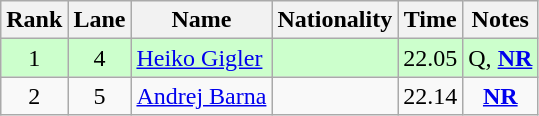<table class="wikitable sortable" style="text-align:center">
<tr>
<th>Rank</th>
<th>Lane</th>
<th>Name</th>
<th>Nationality</th>
<th>Time</th>
<th>Notes</th>
</tr>
<tr bgcolor=ccffcc>
<td>1</td>
<td>4</td>
<td align=left><a href='#'>Heiko Gigler</a></td>
<td align=left></td>
<td>22.05</td>
<td>Q, <strong><a href='#'>NR</a></strong></td>
</tr>
<tr>
<td>2</td>
<td>5</td>
<td align=left><a href='#'>Andrej Barna</a></td>
<td align=left></td>
<td>22.14</td>
<td><strong><a href='#'>NR</a></strong></td>
</tr>
</table>
